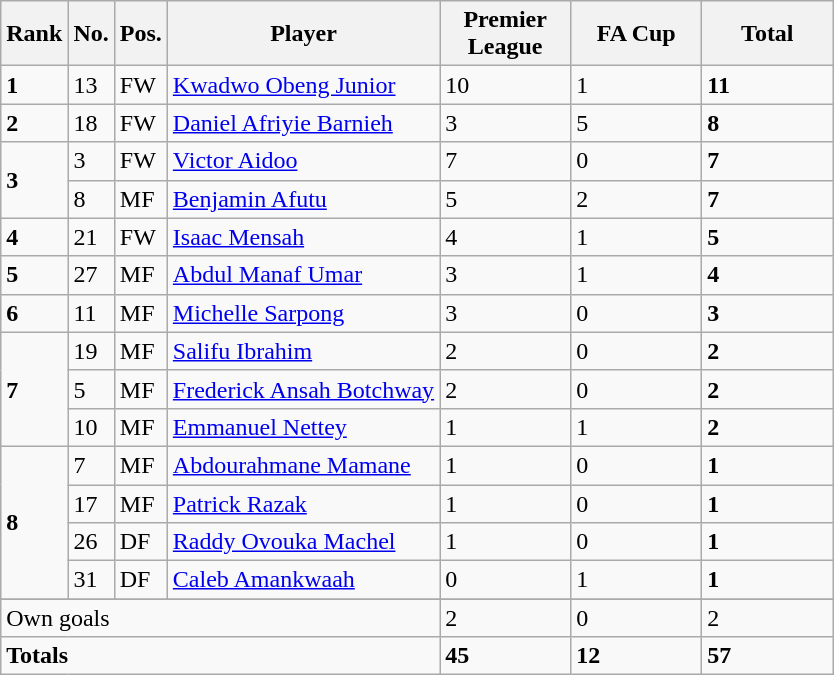<table class="wikitable sortable alternance">
<tr>
<th>Rank</th>
<th>No.</th>
<th>Pos.</th>
<th>Player</th>
<th width="80">Premier League</th>
<th width="80">FA Cup</th>
<th width="80">Total</th>
</tr>
<tr>
<td><strong>1</strong></td>
<td>13</td>
<td>FW</td>
<td align="left"> <a href='#'>Kwadwo Obeng Junior</a></td>
<td>10</td>
<td>1</td>
<td><strong>11</strong></td>
</tr>
<tr>
<td><strong>2</strong></td>
<td>18</td>
<td>FW</td>
<td> <a href='#'>Daniel Afriyie Barnieh</a></td>
<td>3</td>
<td>5</td>
<td><strong>8</strong></td>
</tr>
<tr>
<td rowspan="2"><strong>3</strong></td>
<td>3</td>
<td>FW</td>
<td align="left"> <a href='#'>Victor Aidoo</a></td>
<td>7</td>
<td>0</td>
<td><strong>7</strong></td>
</tr>
<tr>
<td>8</td>
<td>MF</td>
<td align="left"> <a href='#'>Benjamin Afutu</a></td>
<td>5</td>
<td>2</td>
<td><strong>7</strong></td>
</tr>
<tr>
<td><strong>4</strong></td>
<td>21</td>
<td>FW</td>
<td align="left"> <a href='#'>Isaac Mensah</a></td>
<td>4</td>
<td>1</td>
<td><strong>5</strong></td>
</tr>
<tr>
<td><strong>5</strong></td>
<td>27</td>
<td>MF</td>
<td align="left"> <a href='#'>Abdul Manaf Umar</a></td>
<td>3</td>
<td>1</td>
<td><strong>4</strong></td>
</tr>
<tr>
<td><strong>6</strong></td>
<td>11</td>
<td>MF</td>
<td align="left"> <a href='#'>Michelle Sarpong</a></td>
<td>3</td>
<td>0</td>
<td><strong>3</strong></td>
</tr>
<tr>
<td rowspan="3"><strong>7</strong></td>
<td>19</td>
<td>MF</td>
<td> <a href='#'>Salifu Ibrahim</a></td>
<td>2</td>
<td>0</td>
<td><strong>2</strong></td>
</tr>
<tr>
<td>5</td>
<td>MF</td>
<td> <a href='#'>Frederick Ansah Botchway</a></td>
<td>2</td>
<td>0</td>
<td><strong>2</strong></td>
</tr>
<tr>
<td>10</td>
<td>MF</td>
<td> <a href='#'>Emmanuel Nettey</a></td>
<td>1</td>
<td>1</td>
<td><strong>2</strong></td>
</tr>
<tr>
<td rowspan="4"><strong>8</strong></td>
<td>7</td>
<td>MF</td>
<td> <a href='#'>Abdourahmane Mamane</a></td>
<td>1</td>
<td>0</td>
<td><strong>1</strong></td>
</tr>
<tr>
<td>17</td>
<td>MF</td>
<td> <a href='#'>Patrick Razak</a></td>
<td>1</td>
<td>0</td>
<td><strong>1</strong></td>
</tr>
<tr>
<td>26</td>
<td>DF</td>
<td> <a href='#'>Raddy Ovouka Machel</a></td>
<td>1</td>
<td>0</td>
<td><strong>1</strong></td>
</tr>
<tr>
<td>31</td>
<td>DF</td>
<td> <a href='#'>Caleb Amankwaah</a></td>
<td>0</td>
<td>1</td>
<td><strong>1</strong></td>
</tr>
<tr>
</tr>
<tr class="sortbottom">
<td colspan="4">Own goals</td>
<td>2</td>
<td>0</td>
<td>2</td>
</tr>
<tr class="sortbottom">
<td colspan="4"><strong>Totals</strong></td>
<td><strong>45</strong></td>
<td><strong>12</strong></td>
<td><strong>57</strong></td>
</tr>
</table>
